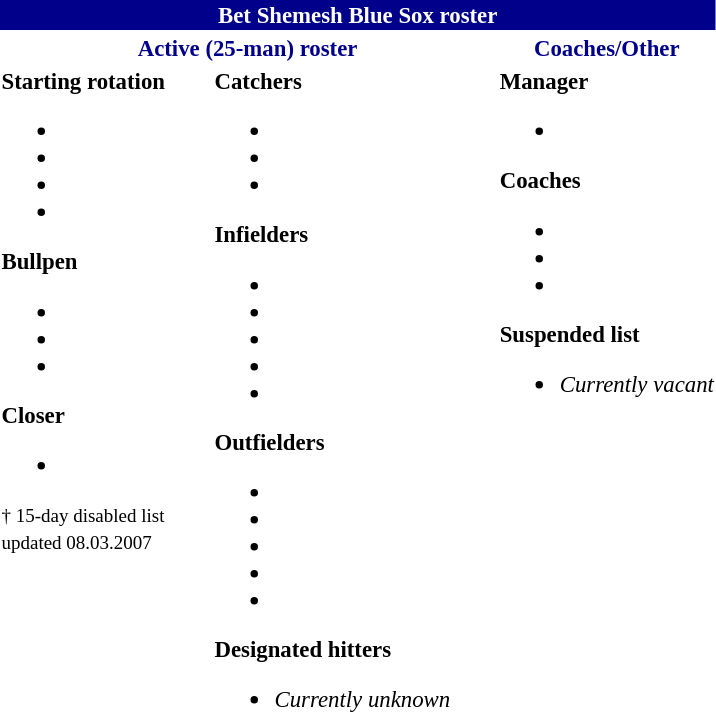<table class="toccolours" style="font-size: 95%;">
<tr>
<th colspan="10" style="background-color: darkblue; color: white; text-align: center;">Bet Shemesh Blue Sox roster</th>
</tr>
<tr>
<td colspan="4" style="background-color: white; color: darkblue; text-align: center;"><strong>Active (25-man) roster</strong></td>
<td colspan="1" style="background-color: white; color: darkblue; text-align: center;"><strong>Coaches/Other</strong></td>
</tr>
<tr>
<td style="vertical-align:top;"><strong>Starting rotation</strong><br><ul><li></li><li></li><li></li><li></li></ul><strong>Bullpen</strong><ul><li></li><li></li><li></li></ul><strong>Closer</strong><ul><li></li></ul><small>† 15-day disabled list</small><br>
<small> updated 08.03.2007</small><br>
<small></small></td>
<td width="25px"></td>
<td style="vertical-align:top;"><strong>Catchers</strong><br><ul><li></li><li></li><li></li></ul><strong>Infielders</strong><ul><li></li><li></li><li></li><li></li><li></li></ul><strong>Outfielders</strong><ul><li></li><li></li><li></li><li></li><li></li></ul><strong>Designated hitters</strong><ul><li><em>Currently unknown</em></li></ul></td>
<td width="25px"></td>
<td style="vertical-align:top;"><strong>Manager</strong><br><ul><li></li></ul><strong>Coaches</strong><ul><li></li><li></li><li></li></ul><strong>Suspended list</strong><ul><li><em>Currently vacant</em></li></ul></td>
</tr>
<tr>
</tr>
</table>
